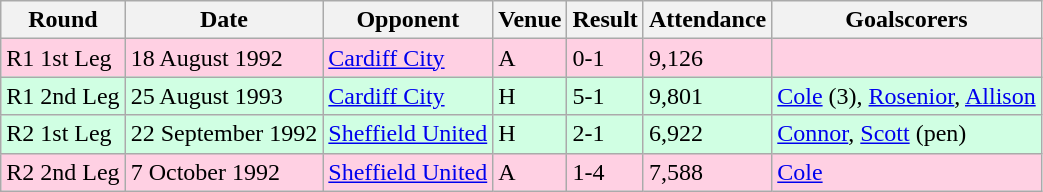<table class="wikitable">
<tr>
<th>Round</th>
<th>Date</th>
<th>Opponent</th>
<th>Venue</th>
<th>Result</th>
<th>Attendance</th>
<th>Goalscorers</th>
</tr>
<tr style="background-color: #ffd0e3;">
<td>R1 1st Leg</td>
<td>18 August 1992</td>
<td><a href='#'>Cardiff City</a></td>
<td>A</td>
<td>0-1</td>
<td>9,126</td>
<td></td>
</tr>
<tr style="background-color: #d0ffe3;">
<td>R1 2nd Leg</td>
<td>25 August 1993</td>
<td><a href='#'>Cardiff City</a></td>
<td>H</td>
<td>5-1</td>
<td>9,801</td>
<td><a href='#'>Cole</a> (3), <a href='#'>Rosenior</a>, <a href='#'>Allison</a></td>
</tr>
<tr style="background-color: #d0ffe3;">
<td>R2 1st Leg</td>
<td>22 September 1992</td>
<td><a href='#'>Sheffield United</a></td>
<td>H</td>
<td>2-1</td>
<td>6,922</td>
<td><a href='#'>Connor</a>, <a href='#'>Scott</a> (pen)</td>
</tr>
<tr style="background-color: #ffd0e3;">
<td>R2 2nd Leg</td>
<td>7 October 1992</td>
<td><a href='#'>Sheffield United</a></td>
<td>A</td>
<td>1-4</td>
<td>7,588</td>
<td><a href='#'>Cole</a></td>
</tr>
</table>
